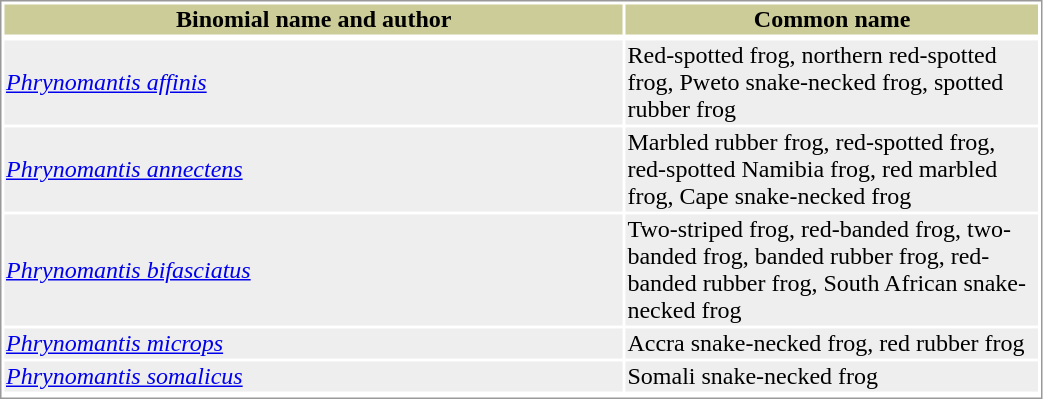<table style="text-align:left; border:1px solid #999999; width: 55%">
<tr style="background:#CCCC99; text-align: center; ">
<th style="width: 60%; ">Binomial name and author</th>
<th style="width: 40%; ">Common name</th>
</tr>
<tr>
</tr>
<tr style="background:#EEEEEE;">
<td><em><a href='#'>Phrynomantis affinis</a></em> </td>
<td>Red-spotted frog, northern red-spotted frog, Pweto snake-necked frog, spotted rubber frog</td>
</tr>
<tr style="background:#EEEEEE;">
<td><em><a href='#'>Phrynomantis annectens</a></em> </td>
<td>Marbled rubber frog, red-spotted frog, red-spotted Namibia frog, red marbled frog, Cape snake-necked frog</td>
</tr>
<tr style="background:#EEEEEE;">
<td><em><a href='#'>Phrynomantis bifasciatus</a></em> </td>
<td>Two-striped frog, red-banded frog, two-banded frog, banded rubber frog, red-banded rubber frog, South African snake-necked frog</td>
</tr>
<tr style="background:#EEEEEE;">
<td><em><a href='#'>Phrynomantis microps</a></em> </td>
<td>Accra snake-necked frog, red rubber frog</td>
</tr>
<tr style="background:#EEEEEE;">
<td><em><a href='#'>Phrynomantis somalicus</a></em> </td>
<td>Somali snake-necked frog</td>
</tr>
<tr>
</tr>
</table>
